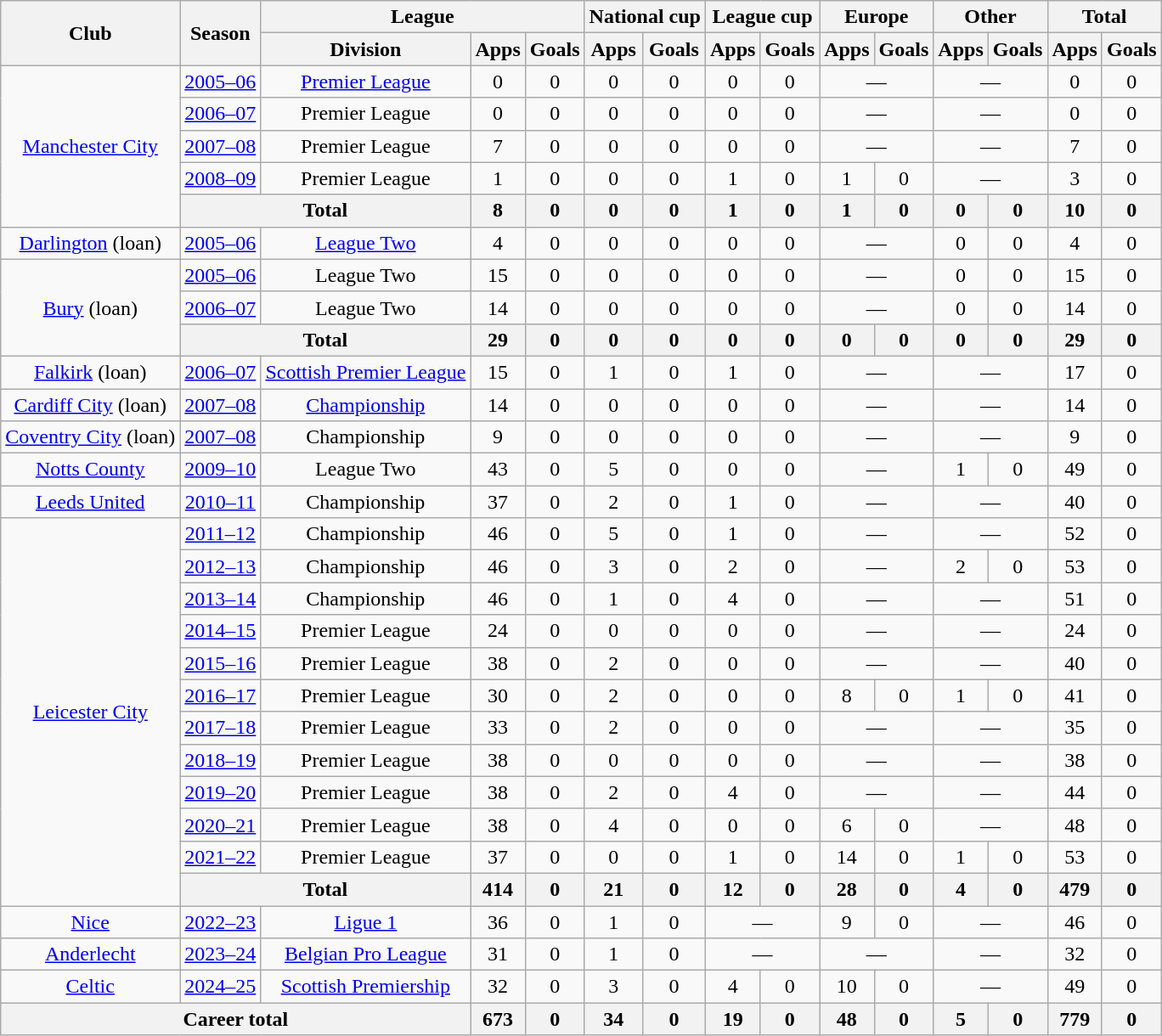<table class="wikitable" style="text-align: center;">
<tr>
<th rowspan=2>Club</th>
<th rowspan=2>Season</th>
<th colspan=3>League</th>
<th colspan=2>National cup</th>
<th colspan=2>League cup</th>
<th colspan=2>Europe</th>
<th colspan=2>Other</th>
<th colspan=2>Total</th>
</tr>
<tr>
<th>Division</th>
<th>Apps</th>
<th>Goals</th>
<th>Apps</th>
<th>Goals</th>
<th>Apps</th>
<th>Goals</th>
<th>Apps</th>
<th>Goals</th>
<th>Apps</th>
<th>Goals</th>
<th>Apps</th>
<th>Goals</th>
</tr>
<tr>
<td rowspan=5><a href='#'>Manchester City</a></td>
<td><a href='#'>2005–06</a></td>
<td><a href='#'>Premier League</a></td>
<td>0</td>
<td>0</td>
<td>0</td>
<td>0</td>
<td>0</td>
<td>0</td>
<td colspan=2>—</td>
<td colspan=2>—</td>
<td>0</td>
<td>0</td>
</tr>
<tr>
<td><a href='#'>2006–07</a></td>
<td>Premier League</td>
<td>0</td>
<td>0</td>
<td>0</td>
<td>0</td>
<td>0</td>
<td>0</td>
<td colspan=2>—</td>
<td colspan=2>—</td>
<td>0</td>
<td>0</td>
</tr>
<tr>
<td><a href='#'>2007–08</a></td>
<td>Premier League</td>
<td>7</td>
<td>0</td>
<td>0</td>
<td>0</td>
<td>0</td>
<td>0</td>
<td colspan=2>—</td>
<td colspan=2>—</td>
<td>7</td>
<td>0</td>
</tr>
<tr>
<td><a href='#'>2008–09</a></td>
<td>Premier League</td>
<td>1</td>
<td>0</td>
<td>0</td>
<td>0</td>
<td>1</td>
<td>0</td>
<td>1</td>
<td>0</td>
<td colspan=2>—</td>
<td>3</td>
<td>0</td>
</tr>
<tr>
<th colspan=2>Total</th>
<th>8</th>
<th>0</th>
<th>0</th>
<th>0</th>
<th>1</th>
<th>0</th>
<th>1</th>
<th>0</th>
<th>0</th>
<th>0</th>
<th>10</th>
<th>0</th>
</tr>
<tr>
<td><a href='#'>Darlington</a> (loan)</td>
<td><a href='#'>2005–06</a></td>
<td><a href='#'>League Two</a></td>
<td>4</td>
<td>0</td>
<td>0</td>
<td>0</td>
<td>0</td>
<td>0</td>
<td colspan=2>—</td>
<td>0</td>
<td>0</td>
<td>4</td>
<td>0</td>
</tr>
<tr>
<td rowspan=3><a href='#'>Bury</a> (loan)</td>
<td><a href='#'>2005–06</a></td>
<td>League Two</td>
<td>15</td>
<td>0</td>
<td>0</td>
<td>0</td>
<td>0</td>
<td>0</td>
<td colspan=2>—</td>
<td>0</td>
<td>0</td>
<td>15</td>
<td>0</td>
</tr>
<tr>
<td><a href='#'>2006–07</a></td>
<td>League Two</td>
<td>14</td>
<td>0</td>
<td>0</td>
<td>0</td>
<td>0</td>
<td>0</td>
<td colspan=2>—</td>
<td>0</td>
<td>0</td>
<td>14</td>
<td>0</td>
</tr>
<tr>
<th colspan=2>Total</th>
<th>29</th>
<th>0</th>
<th>0</th>
<th>0</th>
<th>0</th>
<th>0</th>
<th>0</th>
<th>0</th>
<th>0</th>
<th>0</th>
<th>29</th>
<th>0</th>
</tr>
<tr>
<td><a href='#'>Falkirk</a> (loan)</td>
<td><a href='#'>2006–07</a></td>
<td><a href='#'>Scottish Premier League</a></td>
<td>15</td>
<td>0</td>
<td>1</td>
<td>0</td>
<td>1</td>
<td>0</td>
<td colspan=2>—</td>
<td colspan=2>—</td>
<td>17</td>
<td>0</td>
</tr>
<tr>
<td><a href='#'>Cardiff City</a> (loan)</td>
<td><a href='#'>2007–08</a></td>
<td><a href='#'>Championship</a></td>
<td>14</td>
<td>0</td>
<td>0</td>
<td>0</td>
<td>0</td>
<td>0</td>
<td colspan=2>—</td>
<td colspan=2>—</td>
<td>14</td>
<td>0</td>
</tr>
<tr>
<td><a href='#'>Coventry City</a> (loan)</td>
<td><a href='#'>2007–08</a></td>
<td>Championship</td>
<td>9</td>
<td>0</td>
<td>0</td>
<td>0</td>
<td>0</td>
<td>0</td>
<td colspan=2>—</td>
<td colspan=2>—</td>
<td>9</td>
<td>0</td>
</tr>
<tr>
<td><a href='#'>Notts County</a></td>
<td><a href='#'>2009–10</a></td>
<td>League Two</td>
<td>43</td>
<td>0</td>
<td>5</td>
<td>0</td>
<td>0</td>
<td>0</td>
<td colspan=2>—</td>
<td>1</td>
<td>0</td>
<td>49</td>
<td>0</td>
</tr>
<tr>
<td><a href='#'>Leeds United</a></td>
<td><a href='#'>2010–11</a></td>
<td>Championship</td>
<td>37</td>
<td>0</td>
<td>2</td>
<td>0</td>
<td>1</td>
<td>0</td>
<td colspan=2>—</td>
<td colspan=2>—</td>
<td>40</td>
<td>0</td>
</tr>
<tr>
<td rowspan=12><a href='#'>Leicester City</a></td>
<td><a href='#'>2011–12</a></td>
<td>Championship</td>
<td>46</td>
<td>0</td>
<td>5</td>
<td>0</td>
<td>1</td>
<td>0</td>
<td colspan=2>—</td>
<td colspan=2>—</td>
<td>52</td>
<td>0</td>
</tr>
<tr>
<td><a href='#'>2012–13</a></td>
<td>Championship</td>
<td>46</td>
<td>0</td>
<td>3</td>
<td>0</td>
<td>2</td>
<td>0</td>
<td colspan=2>—</td>
<td>2</td>
<td>0</td>
<td>53</td>
<td>0</td>
</tr>
<tr>
<td><a href='#'>2013–14</a></td>
<td>Championship</td>
<td>46</td>
<td>0</td>
<td>1</td>
<td>0</td>
<td>4</td>
<td>0</td>
<td colspan=2>—</td>
<td colspan=2>—</td>
<td>51</td>
<td>0</td>
</tr>
<tr>
<td><a href='#'>2014–15</a></td>
<td>Premier League</td>
<td>24</td>
<td>0</td>
<td>0</td>
<td>0</td>
<td>0</td>
<td>0</td>
<td colspan=2>—</td>
<td colspan=2>—</td>
<td>24</td>
<td>0</td>
</tr>
<tr>
<td><a href='#'>2015–16</a></td>
<td>Premier League</td>
<td>38</td>
<td>0</td>
<td>2</td>
<td>0</td>
<td>0</td>
<td>0</td>
<td colspan=2>—</td>
<td colspan=2>—</td>
<td>40</td>
<td>0</td>
</tr>
<tr>
<td><a href='#'>2016–17</a></td>
<td>Premier League</td>
<td>30</td>
<td>0</td>
<td>2</td>
<td>0</td>
<td>0</td>
<td>0</td>
<td>8</td>
<td>0</td>
<td>1</td>
<td>0</td>
<td>41</td>
<td>0</td>
</tr>
<tr>
<td><a href='#'>2017–18</a></td>
<td>Premier League</td>
<td>33</td>
<td>0</td>
<td>2</td>
<td>0</td>
<td>0</td>
<td>0</td>
<td colspan=2>—</td>
<td colspan=2>—</td>
<td>35</td>
<td>0</td>
</tr>
<tr>
<td><a href='#'>2018–19</a></td>
<td>Premier League</td>
<td>38</td>
<td>0</td>
<td>0</td>
<td>0</td>
<td>0</td>
<td>0</td>
<td colspan=2>—</td>
<td colspan=2>—</td>
<td>38</td>
<td>0</td>
</tr>
<tr>
<td><a href='#'>2019–20</a></td>
<td>Premier League</td>
<td>38</td>
<td>0</td>
<td>2</td>
<td>0</td>
<td>4</td>
<td>0</td>
<td colspan=2>—</td>
<td colspan=2>—</td>
<td>44</td>
<td>0</td>
</tr>
<tr>
<td><a href='#'>2020–21</a></td>
<td>Premier League</td>
<td>38</td>
<td>0</td>
<td>4</td>
<td>0</td>
<td>0</td>
<td>0</td>
<td>6</td>
<td>0</td>
<td colspan=2>—</td>
<td>48</td>
<td>0</td>
</tr>
<tr>
<td><a href='#'>2021–22</a></td>
<td>Premier League</td>
<td>37</td>
<td>0</td>
<td>0</td>
<td>0</td>
<td>1</td>
<td>0</td>
<td>14</td>
<td>0</td>
<td>1</td>
<td>0</td>
<td>53</td>
<td>0</td>
</tr>
<tr>
<th colspan=2>Total</th>
<th>414</th>
<th>0</th>
<th>21</th>
<th>0</th>
<th>12</th>
<th>0</th>
<th>28</th>
<th>0</th>
<th>4</th>
<th>0</th>
<th>479</th>
<th>0</th>
</tr>
<tr>
<td><a href='#'>Nice</a></td>
<td><a href='#'>2022–23</a></td>
<td><a href='#'>Ligue 1</a></td>
<td>36</td>
<td>0</td>
<td>1</td>
<td>0</td>
<td colspan=2>—</td>
<td>9</td>
<td>0</td>
<td colspan=2>—</td>
<td>46</td>
<td>0</td>
</tr>
<tr>
<td><a href='#'>Anderlecht</a></td>
<td><a href='#'>2023–24</a></td>
<td><a href='#'>Belgian Pro League</a></td>
<td>31</td>
<td>0</td>
<td>1</td>
<td>0</td>
<td colspan=2>—</td>
<td colspan=2>—</td>
<td colspan=2>—</td>
<td>32</td>
<td>0</td>
</tr>
<tr>
<td><a href='#'>Celtic</a></td>
<td><a href='#'>2024–25</a></td>
<td><a href='#'>Scottish Premiership</a></td>
<td>32</td>
<td>0</td>
<td>3</td>
<td>0</td>
<td>4</td>
<td>0</td>
<td>10</td>
<td>0</td>
<td colspan=2>—</td>
<td>49</td>
<td>0</td>
</tr>
<tr>
<th colspan=3>Career total</th>
<th>673</th>
<th>0</th>
<th>34</th>
<th>0</th>
<th>19</th>
<th>0</th>
<th>48</th>
<th>0</th>
<th>5</th>
<th>0</th>
<th>779</th>
<th>0</th>
</tr>
</table>
